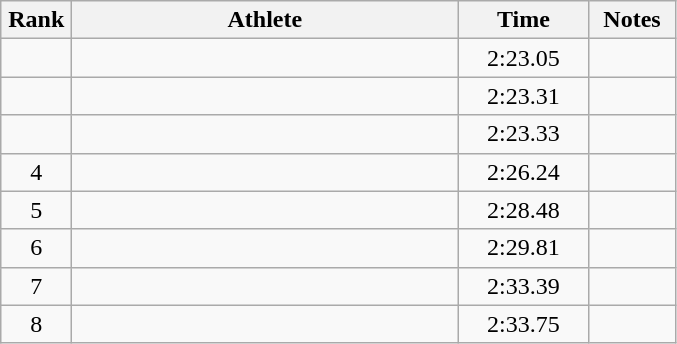<table class="wikitable" style="text-align:center">
<tr>
<th width=40>Rank</th>
<th width=250>Athlete</th>
<th width=80>Time</th>
<th width=50>Notes</th>
</tr>
<tr>
<td></td>
<td align=left></td>
<td>2:23.05</td>
<td></td>
</tr>
<tr>
<td></td>
<td align=left></td>
<td>2:23.31</td>
<td></td>
</tr>
<tr>
<td></td>
<td align=left></td>
<td>2:23.33</td>
<td></td>
</tr>
<tr>
<td>4</td>
<td align=left></td>
<td>2:26.24</td>
<td></td>
</tr>
<tr>
<td>5</td>
<td align=left></td>
<td>2:28.48</td>
<td></td>
</tr>
<tr>
<td>6</td>
<td align=left></td>
<td>2:29.81</td>
<td></td>
</tr>
<tr>
<td>7</td>
<td align=left></td>
<td>2:33.39</td>
<td></td>
</tr>
<tr>
<td>8</td>
<td align=left></td>
<td>2:33.75</td>
<td></td>
</tr>
</table>
